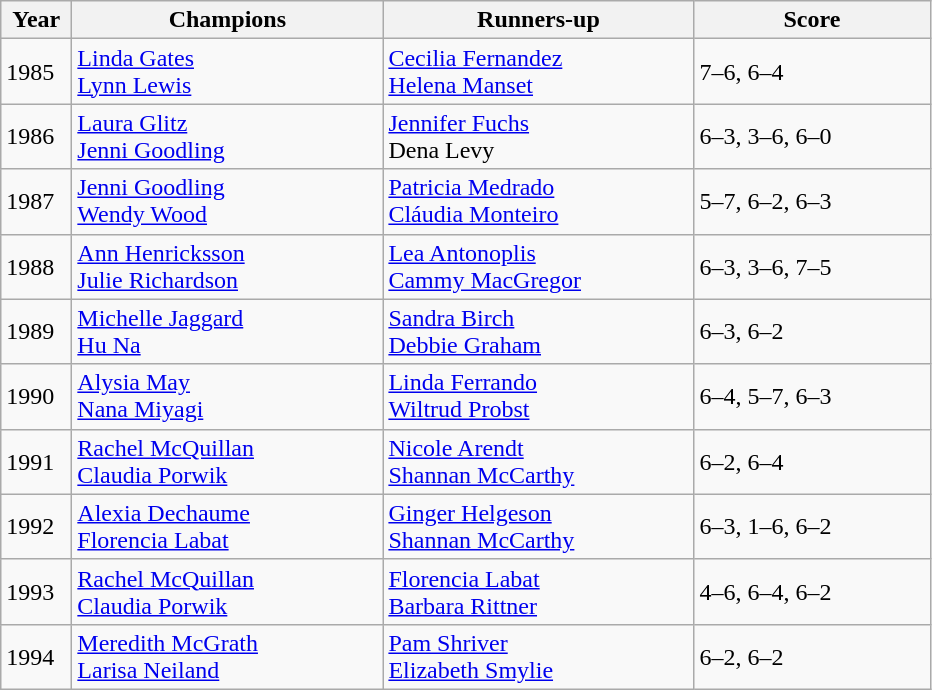<table class="wikitable">
<tr>
<th style="width:40px">Year</th>
<th style="width:200px">Champions</th>
<th style="width:200px">Runners-up</th>
<th style="width:150px" class="unsortable">Score</th>
</tr>
<tr>
<td>1985</td>
<td> <a href='#'>Linda Gates</a> <br>  <a href='#'>Lynn Lewis</a></td>
<td> <a href='#'>Cecilia Fernandez</a> <br>  <a href='#'>Helena Manset</a></td>
<td>7–6, 6–4</td>
</tr>
<tr>
<td>1986</td>
<td> <a href='#'>Laura Glitz</a> <br>  <a href='#'>Jenni Goodling</a></td>
<td> <a href='#'>Jennifer Fuchs</a> <br>  Dena Levy</td>
<td>6–3, 3–6, 6–0</td>
</tr>
<tr>
<td>1987</td>
<td> <a href='#'>Jenni Goodling</a> <br>  <a href='#'>Wendy Wood</a></td>
<td> <a href='#'>Patricia Medrado</a> <br>  <a href='#'>Cláudia Monteiro</a></td>
<td>5–7, 6–2, 6–3</td>
</tr>
<tr>
<td>1988</td>
<td> <a href='#'>Ann Henricksson</a> <br>  <a href='#'>Julie Richardson</a></td>
<td> <a href='#'>Lea Antonoplis</a> <br>  <a href='#'>Cammy MacGregor</a></td>
<td>6–3, 3–6, 7–5</td>
</tr>
<tr>
<td>1989</td>
<td> <a href='#'>Michelle Jaggard</a> <br>  <a href='#'>Hu Na</a></td>
<td> <a href='#'>Sandra Birch</a> <br>  <a href='#'>Debbie Graham</a></td>
<td>6–3, 6–2</td>
</tr>
<tr>
<td>1990</td>
<td> <a href='#'>Alysia May</a> <br>  <a href='#'>Nana Miyagi</a></td>
<td> <a href='#'>Linda Ferrando</a> <br>  <a href='#'>Wiltrud Probst</a></td>
<td>6–4, 5–7, 6–3</td>
</tr>
<tr>
<td>1991</td>
<td> <a href='#'>Rachel McQuillan</a> <br>  <a href='#'>Claudia Porwik</a></td>
<td> <a href='#'>Nicole Arendt</a> <br>  <a href='#'>Shannan McCarthy</a></td>
<td>6–2, 6–4</td>
</tr>
<tr>
<td>1992</td>
<td> <a href='#'>Alexia Dechaume</a> <br>  <a href='#'>Florencia Labat</a></td>
<td> <a href='#'>Ginger Helgeson</a> <br>  <a href='#'>Shannan McCarthy</a></td>
<td>6–3, 1–6, 6–2</td>
</tr>
<tr>
<td>1993</td>
<td> <a href='#'>Rachel McQuillan</a> <br>  <a href='#'>Claudia Porwik</a></td>
<td> <a href='#'>Florencia Labat</a> <br>  <a href='#'>Barbara Rittner</a></td>
<td>4–6, 6–4, 6–2</td>
</tr>
<tr>
<td>1994</td>
<td> <a href='#'>Meredith McGrath</a> <br>  <a href='#'>Larisa Neiland</a></td>
<td> <a href='#'>Pam Shriver</a> <br>  <a href='#'>Elizabeth Smylie</a></td>
<td>6–2, 6–2</td>
</tr>
</table>
